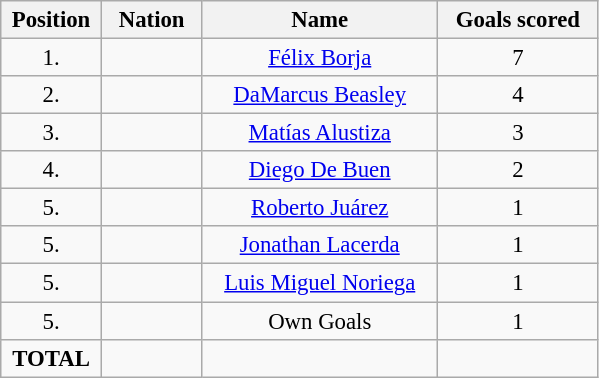<table class="wikitable" style="font-size: 95%; text-align: center;">
<tr>
<th width=60>Position</th>
<th width=60>Nation</th>
<th width=150>Name</th>
<th width=100>Goals scored</th>
</tr>
<tr>
<td>1.</td>
<td></td>
<td><a href='#'>Félix Borja</a></td>
<td>7</td>
</tr>
<tr>
<td>2.</td>
<td></td>
<td><a href='#'>DaMarcus Beasley</a></td>
<td>4</td>
</tr>
<tr>
<td>3.</td>
<td></td>
<td><a href='#'>Matías Alustiza</a></td>
<td>3</td>
</tr>
<tr>
<td>4.</td>
<td></td>
<td><a href='#'>Diego De Buen</a></td>
<td>2</td>
</tr>
<tr>
<td>5.</td>
<td></td>
<td><a href='#'>Roberto Juárez</a></td>
<td>1</td>
</tr>
<tr>
<td>5.</td>
<td></td>
<td><a href='#'>Jonathan Lacerda</a></td>
<td>1</td>
</tr>
<tr>
<td>5.</td>
<td></td>
<td><a href='#'>Luis Miguel Noriega</a></td>
<td>1</td>
</tr>
<tr>
<td>5.</td>
<td></td>
<td>Own Goals</td>
<td>1</td>
</tr>
<tr>
<td><strong>TOTAL</strong></td>
<td></td>
<td></td>
<td></td>
</tr>
</table>
